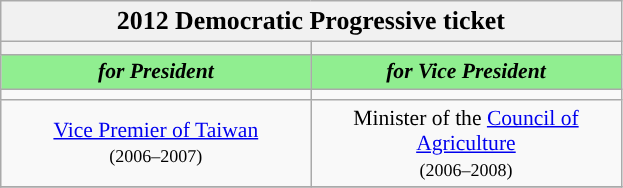<table class="wikitable" style="font-size:90%; text-align:center;">
<tr>
<td colspan="28" style="background:#f1f1f1;"><big><strong>2012 Democratic Progressive ticket</strong></big></td>
</tr>
<tr>
<th style="width:3em; font-size:135%; background:"></th>
<th style="width:3em; font-size:135%; background:"></th>
</tr>
<tr style="color:#000; font-size:100%; background:lightgreen;">
<td style="width:3em; width:200px;"><strong><em>for President</em></strong></td>
<td style="width:3em; width:200px;"><strong><em>for Vice President</em></strong></td>
</tr>
<tr>
<td></td>
<td></td>
</tr>
<tr>
<td><a href='#'>Vice Premier of Taiwan</a><br><small>(2006–2007)</small></td>
<td>Minister of the <a href='#'>Council of Agriculture</a><br><small>(2006–2008)</small></td>
</tr>
<tr>
</tr>
</table>
